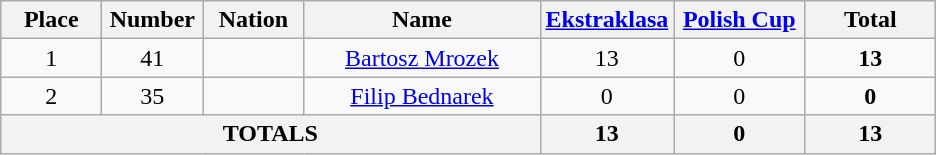<table class="wikitable" style="font-size: 100%; text-align: center;">
<tr>
<th width=60>Place</th>
<th width=60>Number</th>
<th width=60>Nation</th>
<th width=150>Name</th>
<th width=80><a href='#'>Ekstraklasa</a></th>
<th width=80><a href='#'>Polish Cup</a></th>
<th width=80>Total</th>
</tr>
<tr>
<td rowspan="1">1</td>
<td>41</td>
<td></td>
<td><a href='#'>Bartosz Mrozek</a></td>
<td>13</td>
<td>0</td>
<td rowspan="1"><strong>13</strong></td>
</tr>
<tr>
<td rowspan="1">2</td>
<td>35</td>
<td></td>
<td><a href='#'>Filip Bednarek</a></td>
<td>0</td>
<td>0</td>
<td rowspan="1"><strong>0</strong></td>
</tr>
<tr>
<th colspan="4">TOTALS</th>
<th>13</th>
<th>0</th>
<th>13</th>
</tr>
</table>
